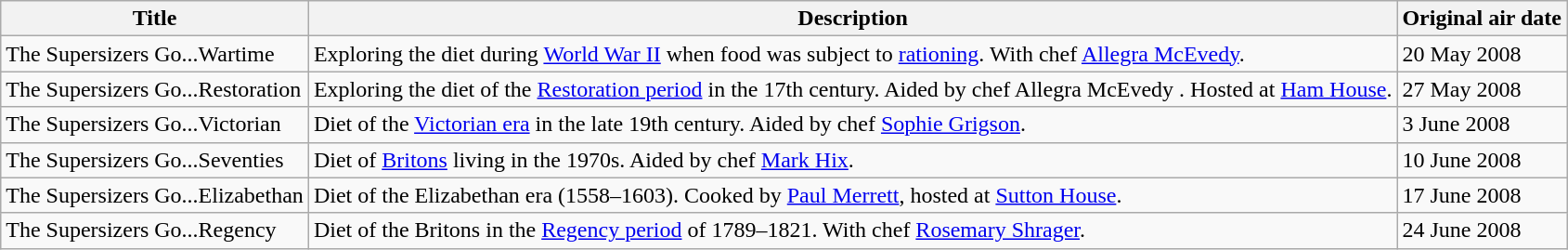<table class="wikitable">
<tr>
<th>Title</th>
<th>Description</th>
<th>Original air date</th>
</tr>
<tr>
<td>The Supersizers Go...Wartime</td>
<td>Exploring the diet during <a href='#'>World War II</a> when food was subject to <a href='#'>rationing</a>. With chef <a href='#'>Allegra McEvedy</a>.</td>
<td>20 May 2008</td>
</tr>
<tr>
<td>The Supersizers Go...Restoration</td>
<td>Exploring the diet of the <a href='#'>Restoration period</a> in the 17th century. Aided by chef Allegra McEvedy .  Hosted at <a href='#'>Ham House</a>.</td>
<td>27 May 2008</td>
</tr>
<tr>
<td>The Supersizers Go...Victorian</td>
<td>Diet of the <a href='#'>Victorian era</a> in the late 19th century. Aided by chef <a href='#'>Sophie Grigson</a>.</td>
<td>3 June 2008</td>
</tr>
<tr>
<td>The Supersizers Go...Seventies</td>
<td>Diet of <a href='#'>Britons</a> living in the 1970s. Aided by chef <a href='#'>Mark Hix</a>.</td>
<td>10 June 2008</td>
</tr>
<tr>
<td>The Supersizers Go...Elizabethan</td>
<td>Diet of the Elizabethan era (1558–1603). Cooked by <a href='#'>Paul Merrett</a>, hosted at <a href='#'>Sutton House</a>.</td>
<td>17 June 2008</td>
</tr>
<tr>
<td>The Supersizers Go...Regency</td>
<td>Diet of the Britons in the <a href='#'>Regency period</a> of 1789–1821. With chef <a href='#'>Rosemary Shrager</a>.</td>
<td>24 June 2008</td>
</tr>
</table>
